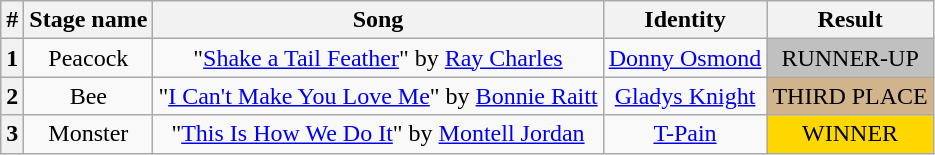<table class="wikitable plainrowheaders" style="text-align: center;">
<tr>
<th>#</th>
<th>Stage name</th>
<th>Song</th>
<th>Identity</th>
<th>Result</th>
</tr>
<tr>
<th>1</th>
<td>Peacock</td>
<td>"<a href='#'>Shake a Tail Feather</a>" by <a href='#'>Ray Charles</a></td>
<td><a href='#'>Donny Osmond</a></td>
<td bgcolor=silver>RUNNER-UP</td>
</tr>
<tr>
<th>2</th>
<td>Bee</td>
<td>"<a href='#'>I Can't Make You Love Me</a>" by <a href='#'>Bonnie Raitt</a></td>
<td><a href='#'>Gladys Knight</a></td>
<td bgcolor=tan>THIRD PLACE</td>
</tr>
<tr>
<th>3</th>
<td>Monster</td>
<td>"<a href='#'>This Is How We Do It</a>" by <a href='#'>Montell Jordan</a></td>
<td><a href='#'>T-Pain</a></td>
<td bgcolor=gold>WINNER</td>
</tr>
</table>
